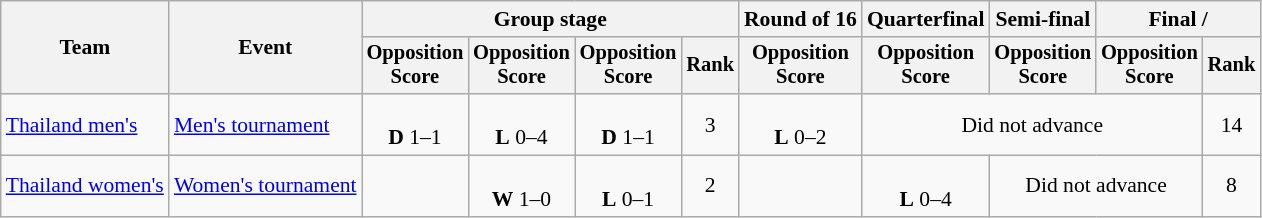<table class=wikitable style="font-size:90%; text-align:center">
<tr>
<th rowspan=2>Team</th>
<th rowspan=2>Event</th>
<th colspan=4>Group stage</th>
<th>Round of 16</th>
<th>Quarterfinal</th>
<th>Semi-final</th>
<th colspan=2>Final / </th>
</tr>
<tr style=font-size:95%>
<th>Opposition<br>Score</th>
<th>Opposition<br>Score</th>
<th>Opposition<br>Score</th>
<th>Rank</th>
<th>Opposition<br>Score</th>
<th>Opposition<br>Score</th>
<th>Opposition<br>Score</th>
<th>Opposition<br>Score</th>
<th>Rank</th>
</tr>
<tr>
<td align=left><a href='#'>Thailand men's</a></td>
<td align=left><a href='#'>Men's tournament</a></td>
<td><br><strong>D</strong> 1–1</td>
<td><br><strong>L</strong> 0–4</td>
<td><br><strong>D</strong> 1–1</td>
<td>3 <strong></strong></td>
<td><br><strong>L</strong> 0–2</td>
<td colspan="3">Did not advance</td>
<td>14</td>
</tr>
<tr>
<td align=left><a href='#'>Thailand women's</a></td>
<td align=left><a href='#'>Women's tournament</a></td>
<td></td>
<td><br><strong>W</strong> 1–0</td>
<td><br><strong>L</strong> 0–1</td>
<td>2 <strong></strong></td>
<td></td>
<td><br><strong>L</strong> 0–4</td>
<td colspan="2">Did not advance</td>
<td>8</td>
</tr>
</table>
